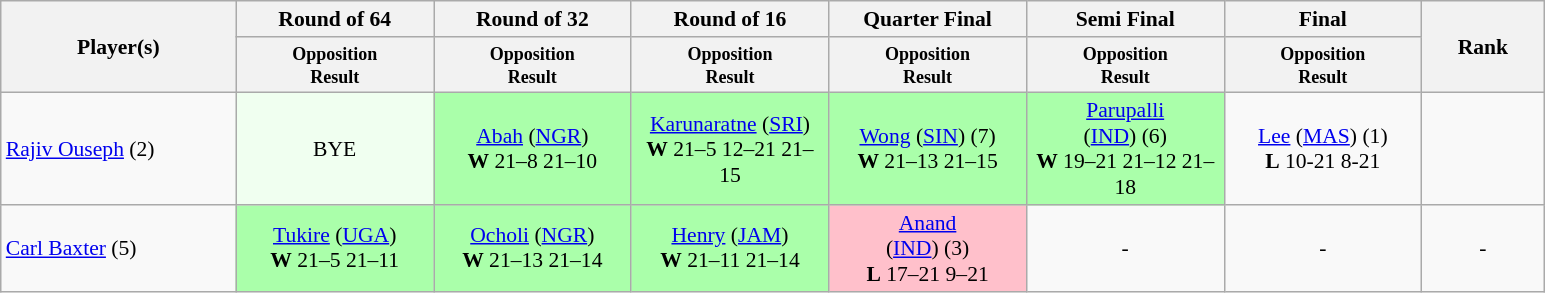<table class=wikitable style="font-size:90%">
<tr>
<th rowspan="2" style="width:150px;">Player(s)</th>
<th width=125>Round of 64</th>
<th width=125>Round of 32</th>
<th width=125>Round of 16</th>
<th width=125>Quarter Final</th>
<th width=125>Semi Final</th>
<th width=125>Final</th>
<th rowspan="2" style="width:75px;">Rank</th>
</tr>
<tr>
<th style="line-height:1em"><small>Opposition<br>Result</small></th>
<th style="line-height:1em"><small>Opposition<br>Result</small></th>
<th style="line-height:1em"><small>Opposition<br>Result</small></th>
<th style="line-height:1em"><small>Opposition<br>Result</small></th>
<th style="line-height:1em"><small>Opposition<br>Result</small></th>
<th style="line-height:1em"><small>Opposition<br>Result</small></th>
</tr>
<tr>
<td><a href='#'>Rajiv Ouseph</a> (2)</td>
<td style="text-align:center; background:honeydew;">BYE</td>
<td style="text-align:center; background:#afa;"> <a href='#'>Abah</a> (<a href='#'>NGR</a>)<br><strong>W</strong> 21–8 21–10</td>
<td style="text-align:center; background:#afa;"> <a href='#'>Karunaratne</a> (<a href='#'>SRI</a>)<br><strong>W</strong> 21–5 12–21 21–15</td>
<td style="text-align:center; background:#afa;"> <a href='#'>Wong</a> (<a href='#'>SIN</a>) (7)<br><strong>W</strong> 21–13 21–15</td>
<td style="text-align:center; background:#afa;"> <a href='#'>Parupalli</a><br>(<a href='#'>IND</a>) (6)<br><strong>W</strong> 19–21 21–12 21–18</td>
<td style="text-align:center;"> <a href='#'>Lee</a> (<a href='#'>MAS</a>) (1)<br><strong>L</strong> 10-21 8-21</td>
<td style="text-align:center;"></td>
</tr>
<tr>
<td><a href='#'>Carl Baxter</a> (5)</td>
<td style="text-align:center; background:#afa;"> <a href='#'>Tukire</a> (<a href='#'>UGA</a>)<br><strong>W</strong> 21–5 21–11</td>
<td style="text-align:center; background:#afa;"> <a href='#'>Ocholi</a> (<a href='#'>NGR</a>)<br><strong>W</strong> 21–13 21–14</td>
<td style="text-align:center; background:#afa;"> <a href='#'>Henry</a> (<a href='#'>JAM</a>)<br><strong>W</strong> 21–11 21–14</td>
<td style="text-align:center; background:pink;"> <a href='#'>Anand</a><br>(<a href='#'>IND</a>) (3)<br><strong>L</strong> 17–21 9–21</td>
<td style="text-align:center;">-</td>
<td style="text-align:center;">-</td>
<td style="text-align:center;">-</td>
</tr>
</table>
